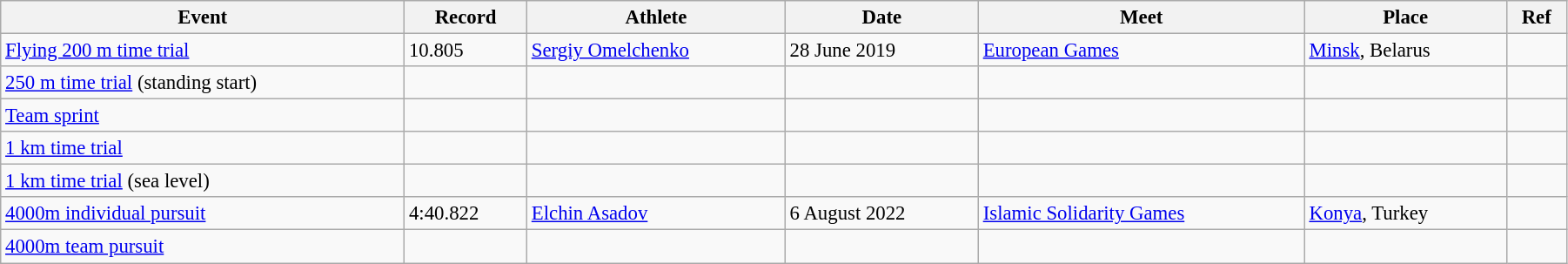<table class="wikitable" style="font-size:95%; width: 95%;">
<tr>
<th>Event</th>
<th>Record</th>
<th>Athlete</th>
<th>Date</th>
<th>Meet</th>
<th>Place</th>
<th>Ref</th>
</tr>
<tr>
<td><a href='#'>Flying 200 m time trial</a></td>
<td>10.805</td>
<td><a href='#'>Sergiy Omelchenko</a></td>
<td>28 June 2019</td>
<td><a href='#'>European Games</a></td>
<td><a href='#'>Minsk</a>, Belarus</td>
<td></td>
</tr>
<tr>
<td><a href='#'>250 m time trial</a> (standing start)</td>
<td></td>
<td></td>
<td></td>
<td></td>
<td></td>
<td></td>
</tr>
<tr>
<td><a href='#'>Team sprint</a></td>
<td></td>
<td></td>
<td></td>
<td></td>
<td></td>
<td></td>
</tr>
<tr>
<td><a href='#'>1 km time trial</a></td>
<td></td>
<td></td>
<td></td>
<td></td>
<td></td>
<td></td>
</tr>
<tr>
<td><a href='#'>1 km time trial</a> (sea level)</td>
<td></td>
<td></td>
<td></td>
<td></td>
<td></td>
<td></td>
</tr>
<tr>
<td><a href='#'>4000m individual pursuit</a></td>
<td>4:40.822</td>
<td><a href='#'>Elchin Asadov</a></td>
<td>6 August 2022</td>
<td><a href='#'>Islamic Solidarity Games</a></td>
<td><a href='#'>Konya</a>, Turkey</td>
<td></td>
</tr>
<tr>
<td><a href='#'>4000m team pursuit</a></td>
<td></td>
<td></td>
<td></td>
<td></td>
<td></td>
<td></td>
</tr>
</table>
